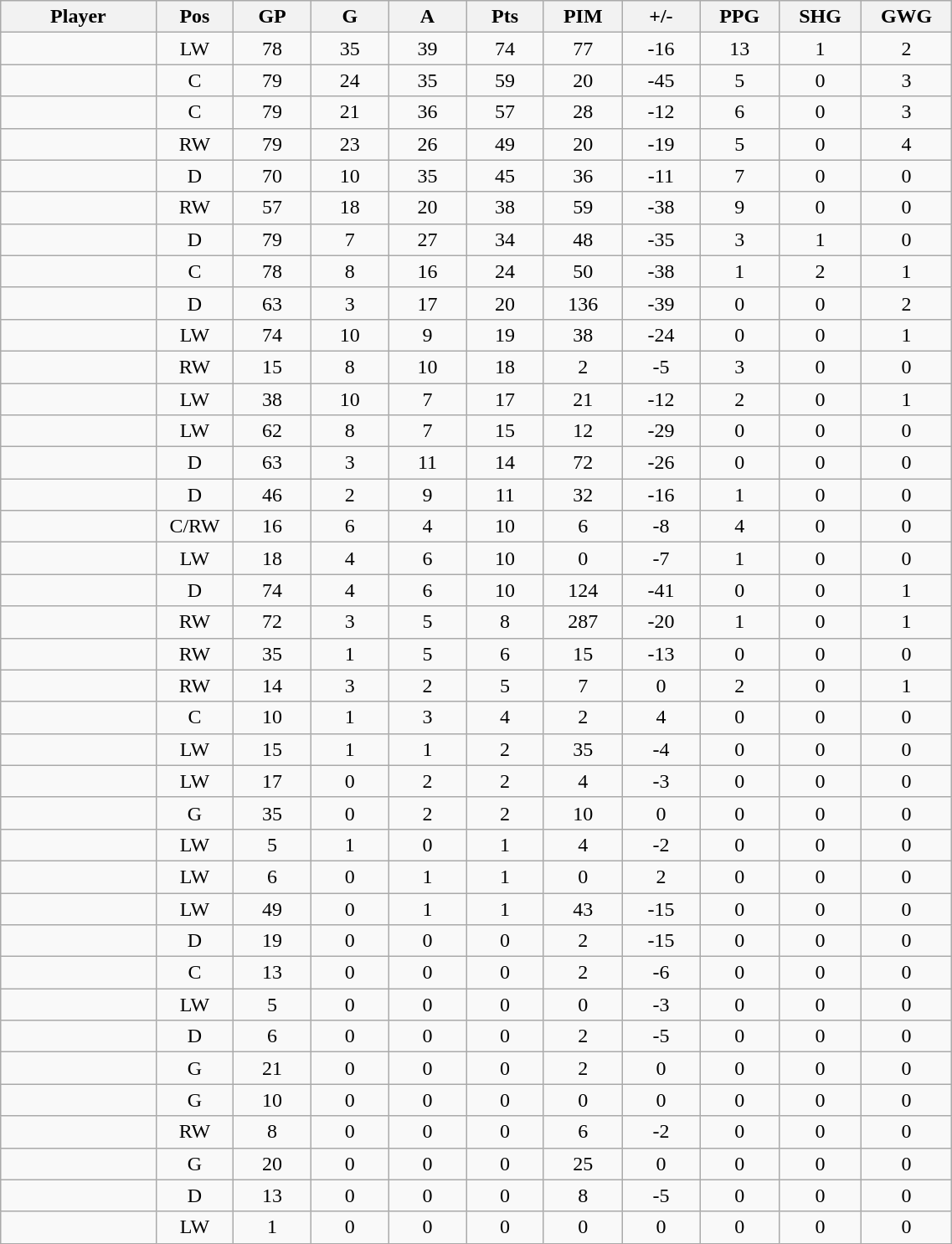<table class="wikitable sortable" width="60%">
<tr ALIGN="center">
<th bgcolor="#DDDDFF" width="10%">Player</th>
<th bgcolor="#DDDDFF" width="3%" title="Position">Pos</th>
<th bgcolor="#DDDDFF" width="5%" title="Games played">GP</th>
<th bgcolor="#DDDDFF" width="5%" title="Goals">G</th>
<th bgcolor="#DDDDFF" width="5%" title="Assists">A</th>
<th bgcolor="#DDDDFF" width="5%" title="Points">Pts</th>
<th bgcolor="#DDDDFF" width="5%" title="Penalties in Minutes">PIM</th>
<th bgcolor="#DDDDFF" width="5%" title="Plus/Minus">+/-</th>
<th bgcolor="#DDDDFF" width="5%" title="Power Play Goals">PPG</th>
<th bgcolor="#DDDDFF" width="5%" title="Short-handed Goals">SHG</th>
<th bgcolor="#DDDDFF" width="5%" title="Game-winning Goals">GWG</th>
</tr>
<tr align="center">
<td align="right"></td>
<td>LW</td>
<td>78</td>
<td>35</td>
<td>39</td>
<td>74</td>
<td>77</td>
<td>-16</td>
<td>13</td>
<td>1</td>
<td>2</td>
</tr>
<tr align="center">
<td align="right"></td>
<td>C</td>
<td>79</td>
<td>24</td>
<td>35</td>
<td>59</td>
<td>20</td>
<td>-45</td>
<td>5</td>
<td>0</td>
<td>3</td>
</tr>
<tr align="center">
<td align="right"></td>
<td>C</td>
<td>79</td>
<td>21</td>
<td>36</td>
<td>57</td>
<td>28</td>
<td>-12</td>
<td>6</td>
<td>0</td>
<td>3</td>
</tr>
<tr align="center">
<td align="right"></td>
<td>RW</td>
<td>79</td>
<td>23</td>
<td>26</td>
<td>49</td>
<td>20</td>
<td>-19</td>
<td>5</td>
<td>0</td>
<td>4</td>
</tr>
<tr align="center">
<td align="right"></td>
<td>D</td>
<td>70</td>
<td>10</td>
<td>35</td>
<td>45</td>
<td>36</td>
<td>-11</td>
<td>7</td>
<td>0</td>
<td>0</td>
</tr>
<tr align="center">
<td align="right"></td>
<td>RW</td>
<td>57</td>
<td>18</td>
<td>20</td>
<td>38</td>
<td>59</td>
<td>-38</td>
<td>9</td>
<td>0</td>
<td>0</td>
</tr>
<tr align="center">
<td align="right"></td>
<td>D</td>
<td>79</td>
<td>7</td>
<td>27</td>
<td>34</td>
<td>48</td>
<td>-35</td>
<td>3</td>
<td>1</td>
<td>0</td>
</tr>
<tr align="center">
<td align="right"></td>
<td>C</td>
<td>78</td>
<td>8</td>
<td>16</td>
<td>24</td>
<td>50</td>
<td>-38</td>
<td>1</td>
<td>2</td>
<td>1</td>
</tr>
<tr align="center">
<td align="right"></td>
<td>D</td>
<td>63</td>
<td>3</td>
<td>17</td>
<td>20</td>
<td>136</td>
<td>-39</td>
<td>0</td>
<td>0</td>
<td>2</td>
</tr>
<tr align="center">
<td align="right"></td>
<td>LW</td>
<td>74</td>
<td>10</td>
<td>9</td>
<td>19</td>
<td>38</td>
<td>-24</td>
<td>0</td>
<td>0</td>
<td>1</td>
</tr>
<tr align="center">
<td align="right"></td>
<td>RW</td>
<td>15</td>
<td>8</td>
<td>10</td>
<td>18</td>
<td>2</td>
<td>-5</td>
<td>3</td>
<td>0</td>
<td>0</td>
</tr>
<tr align="center">
<td align="right"></td>
<td>LW</td>
<td>38</td>
<td>10</td>
<td>7</td>
<td>17</td>
<td>21</td>
<td>-12</td>
<td>2</td>
<td>0</td>
<td>1</td>
</tr>
<tr align="center">
<td align="right"></td>
<td>LW</td>
<td>62</td>
<td>8</td>
<td>7</td>
<td>15</td>
<td>12</td>
<td>-29</td>
<td>0</td>
<td>0</td>
<td>0</td>
</tr>
<tr align="center">
<td align="right"></td>
<td>D</td>
<td>63</td>
<td>3</td>
<td>11</td>
<td>14</td>
<td>72</td>
<td>-26</td>
<td>0</td>
<td>0</td>
<td>0</td>
</tr>
<tr align="center">
<td align="right"></td>
<td>D</td>
<td>46</td>
<td>2</td>
<td>9</td>
<td>11</td>
<td>32</td>
<td>-16</td>
<td>1</td>
<td>0</td>
<td>0</td>
</tr>
<tr align="center">
<td align="right"></td>
<td>C/RW</td>
<td>16</td>
<td>6</td>
<td>4</td>
<td>10</td>
<td>6</td>
<td>-8</td>
<td>4</td>
<td>0</td>
<td>0</td>
</tr>
<tr align="center">
<td align="right"></td>
<td>LW</td>
<td>18</td>
<td>4</td>
<td>6</td>
<td>10</td>
<td>0</td>
<td>-7</td>
<td>1</td>
<td>0</td>
<td>0</td>
</tr>
<tr align="center">
<td align="right"></td>
<td>D</td>
<td>74</td>
<td>4</td>
<td>6</td>
<td>10</td>
<td>124</td>
<td>-41</td>
<td>0</td>
<td>0</td>
<td>1</td>
</tr>
<tr align="center">
<td align="right"></td>
<td>RW</td>
<td>72</td>
<td>3</td>
<td>5</td>
<td>8</td>
<td>287</td>
<td>-20</td>
<td>1</td>
<td>0</td>
<td>1</td>
</tr>
<tr align="center">
<td align="right"></td>
<td>RW</td>
<td>35</td>
<td>1</td>
<td>5</td>
<td>6</td>
<td>15</td>
<td>-13</td>
<td>0</td>
<td>0</td>
<td>0</td>
</tr>
<tr align="center">
<td align="right"></td>
<td>RW</td>
<td>14</td>
<td>3</td>
<td>2</td>
<td>5</td>
<td>7</td>
<td>0</td>
<td>2</td>
<td>0</td>
<td>1</td>
</tr>
<tr align="center">
<td align="right"></td>
<td>C</td>
<td>10</td>
<td>1</td>
<td>3</td>
<td>4</td>
<td>2</td>
<td>4</td>
<td>0</td>
<td>0</td>
<td>0</td>
</tr>
<tr align="center">
<td align="right"></td>
<td>LW</td>
<td>15</td>
<td>1</td>
<td>1</td>
<td>2</td>
<td>35</td>
<td>-4</td>
<td>0</td>
<td>0</td>
<td>0</td>
</tr>
<tr align="center">
<td align="right"></td>
<td>LW</td>
<td>17</td>
<td>0</td>
<td>2</td>
<td>2</td>
<td>4</td>
<td>-3</td>
<td>0</td>
<td>0</td>
<td>0</td>
</tr>
<tr align="center">
<td align="right"></td>
<td>G</td>
<td>35</td>
<td>0</td>
<td>2</td>
<td>2</td>
<td>10</td>
<td>0</td>
<td>0</td>
<td>0</td>
<td>0</td>
</tr>
<tr align="center">
<td align="right"></td>
<td>LW</td>
<td>5</td>
<td>1</td>
<td>0</td>
<td>1</td>
<td>4</td>
<td>-2</td>
<td>0</td>
<td>0</td>
<td>0</td>
</tr>
<tr align="center">
<td align="right"></td>
<td>LW</td>
<td>6</td>
<td>0</td>
<td>1</td>
<td>1</td>
<td>0</td>
<td>2</td>
<td>0</td>
<td>0</td>
<td>0</td>
</tr>
<tr align="center">
<td align="right"></td>
<td>LW</td>
<td>49</td>
<td>0</td>
<td>1</td>
<td>1</td>
<td>43</td>
<td>-15</td>
<td>0</td>
<td>0</td>
<td>0</td>
</tr>
<tr align="center">
<td align="right"></td>
<td>D</td>
<td>19</td>
<td>0</td>
<td>0</td>
<td>0</td>
<td>2</td>
<td>-15</td>
<td>0</td>
<td>0</td>
<td>0</td>
</tr>
<tr align="center">
<td align="right"></td>
<td>C</td>
<td>13</td>
<td>0</td>
<td>0</td>
<td>0</td>
<td>2</td>
<td>-6</td>
<td>0</td>
<td>0</td>
<td>0</td>
</tr>
<tr align="center">
<td align="right"></td>
<td>LW</td>
<td>5</td>
<td>0</td>
<td>0</td>
<td>0</td>
<td>0</td>
<td>-3</td>
<td>0</td>
<td>0</td>
<td>0</td>
</tr>
<tr align="center">
<td align="right"></td>
<td>D</td>
<td>6</td>
<td>0</td>
<td>0</td>
<td>0</td>
<td>2</td>
<td>-5</td>
<td>0</td>
<td>0</td>
<td>0</td>
</tr>
<tr align="center">
<td align="right"></td>
<td>G</td>
<td>21</td>
<td>0</td>
<td>0</td>
<td>0</td>
<td>2</td>
<td>0</td>
<td>0</td>
<td>0</td>
<td>0</td>
</tr>
<tr align="center">
<td align="right"></td>
<td>G</td>
<td>10</td>
<td>0</td>
<td>0</td>
<td>0</td>
<td>0</td>
<td>0</td>
<td>0</td>
<td>0</td>
<td>0</td>
</tr>
<tr align="center">
<td align="right"></td>
<td>RW</td>
<td>8</td>
<td>0</td>
<td>0</td>
<td>0</td>
<td>6</td>
<td>-2</td>
<td>0</td>
<td>0</td>
<td>0</td>
</tr>
<tr align="center">
<td align="right"></td>
<td>G</td>
<td>20</td>
<td>0</td>
<td>0</td>
<td>0</td>
<td>25</td>
<td>0</td>
<td>0</td>
<td>0</td>
<td>0</td>
</tr>
<tr align="center">
<td align="right"></td>
<td>D</td>
<td>13</td>
<td>0</td>
<td>0</td>
<td>0</td>
<td>8</td>
<td>-5</td>
<td>0</td>
<td>0</td>
<td>0</td>
</tr>
<tr align="center">
<td align="right"></td>
<td>LW</td>
<td>1</td>
<td>0</td>
<td>0</td>
<td>0</td>
<td>0</td>
<td>0</td>
<td>0</td>
<td>0</td>
<td>0</td>
</tr>
</table>
